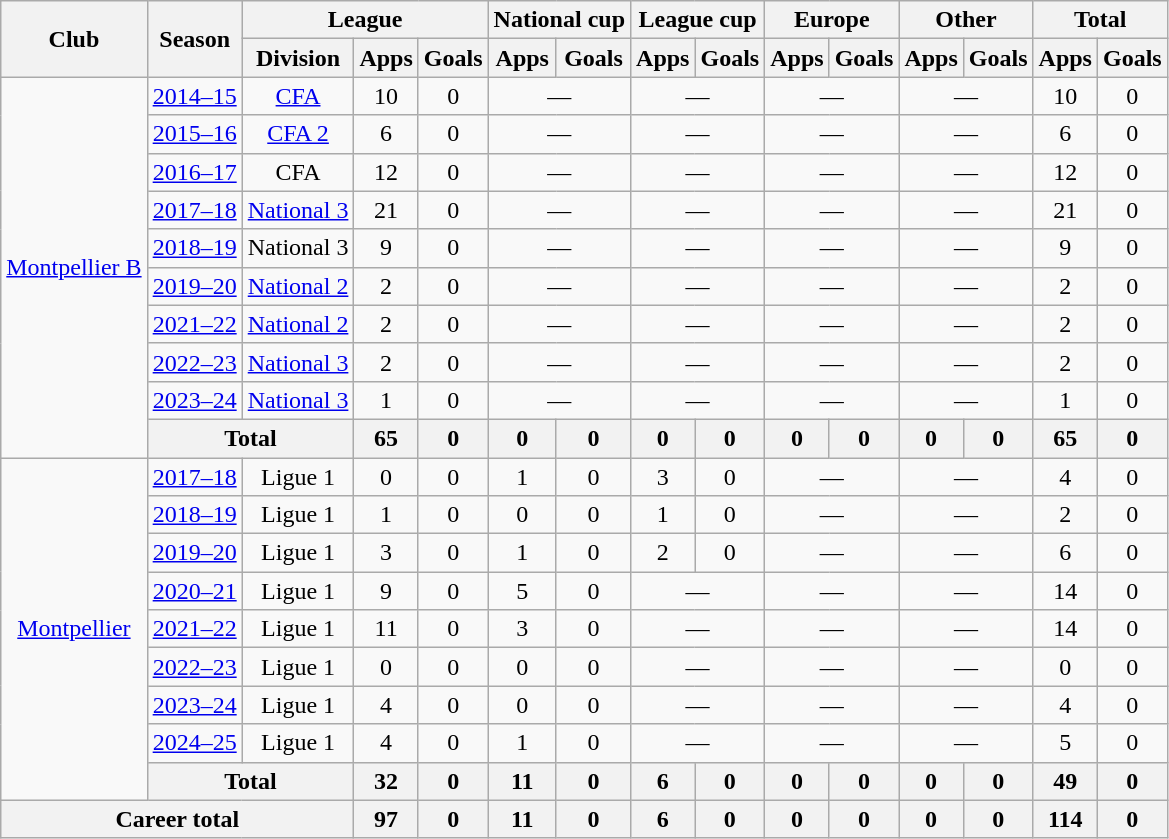<table class="wikitable" style="text-align:center">
<tr>
<th rowspan="2">Club</th>
<th rowspan="2">Season</th>
<th colspan="3">League</th>
<th colspan="2">National cup</th>
<th colspan="2">League cup</th>
<th colspan="2">Europe</th>
<th colspan="2">Other</th>
<th colspan="2">Total</th>
</tr>
<tr>
<th>Division</th>
<th>Apps</th>
<th>Goals</th>
<th>Apps</th>
<th>Goals</th>
<th>Apps</th>
<th>Goals</th>
<th>Apps</th>
<th>Goals</th>
<th>Apps</th>
<th>Goals</th>
<th>Apps</th>
<th>Goals</th>
</tr>
<tr>
<td rowspan="10"><a href='#'>Montpellier B</a></td>
<td><a href='#'>2014–15</a></td>
<td><a href='#'>CFA</a></td>
<td>10</td>
<td>0</td>
<td colspan="2">—</td>
<td colspan="2">—</td>
<td colspan="2">—</td>
<td colspan="2">—</td>
<td>10</td>
<td>0</td>
</tr>
<tr>
<td><a href='#'>2015–16</a></td>
<td><a href='#'>CFA 2</a></td>
<td>6</td>
<td>0</td>
<td colspan="2">—</td>
<td colspan="2">—</td>
<td colspan="2">—</td>
<td colspan="2">—</td>
<td>6</td>
<td>0</td>
</tr>
<tr>
<td><a href='#'>2016–17</a></td>
<td>CFA</td>
<td>12</td>
<td>0</td>
<td colspan="2">—</td>
<td colspan="2">—</td>
<td colspan="2">—</td>
<td colspan="2">—</td>
<td>12</td>
<td>0</td>
</tr>
<tr>
<td><a href='#'>2017–18</a></td>
<td><a href='#'>National 3</a></td>
<td>21</td>
<td>0</td>
<td colspan="2">—</td>
<td colspan="2">—</td>
<td colspan="2">—</td>
<td colspan="2">—</td>
<td>21</td>
<td>0</td>
</tr>
<tr>
<td><a href='#'>2018–19</a></td>
<td>National 3</td>
<td>9</td>
<td>0</td>
<td colspan="2">—</td>
<td colspan="2">—</td>
<td colspan="2">—</td>
<td colspan="2">—</td>
<td>9</td>
<td>0</td>
</tr>
<tr>
<td><a href='#'>2019–20</a></td>
<td><a href='#'>National 2</a></td>
<td>2</td>
<td>0</td>
<td colspan="2">—</td>
<td colspan="2">—</td>
<td colspan="2">—</td>
<td colspan="2">—</td>
<td>2</td>
<td>0</td>
</tr>
<tr>
<td><a href='#'>2021–22</a></td>
<td><a href='#'>National 2</a></td>
<td>2</td>
<td>0</td>
<td colspan="2">—</td>
<td colspan="2">—</td>
<td colspan="2">—</td>
<td colspan="2">—</td>
<td>2</td>
<td>0</td>
</tr>
<tr>
<td><a href='#'>2022–23</a></td>
<td><a href='#'>National 3</a></td>
<td>2</td>
<td>0</td>
<td colspan="2">—</td>
<td colspan="2">—</td>
<td colspan="2">—</td>
<td colspan="2">—</td>
<td>2</td>
<td>0</td>
</tr>
<tr>
<td><a href='#'>2023–24</a></td>
<td><a href='#'>National 3</a></td>
<td>1</td>
<td>0</td>
<td colspan="2">—</td>
<td colspan="2">—</td>
<td colspan="2">—</td>
<td colspan="2">—</td>
<td>1</td>
<td>0</td>
</tr>
<tr>
<th colspan="2">Total</th>
<th>65</th>
<th>0</th>
<th>0</th>
<th>0</th>
<th>0</th>
<th>0</th>
<th>0</th>
<th>0</th>
<th>0</th>
<th>0</th>
<th>65</th>
<th>0</th>
</tr>
<tr>
<td rowspan="9"><a href='#'>Montpellier</a></td>
<td><a href='#'>2017–18</a></td>
<td>Ligue 1</td>
<td>0</td>
<td>0</td>
<td>1</td>
<td>0</td>
<td>3</td>
<td>0</td>
<td colspan="2">—</td>
<td colspan="2">—</td>
<td>4</td>
<td>0</td>
</tr>
<tr>
<td><a href='#'>2018–19</a></td>
<td>Ligue 1</td>
<td>1</td>
<td>0</td>
<td>0</td>
<td>0</td>
<td>1</td>
<td>0</td>
<td colspan="2">—</td>
<td colspan="2">—</td>
<td>2</td>
<td>0</td>
</tr>
<tr>
<td><a href='#'>2019–20</a></td>
<td>Ligue 1</td>
<td>3</td>
<td>0</td>
<td>1</td>
<td>0</td>
<td>2</td>
<td>0</td>
<td colspan="2">—</td>
<td colspan="2">—</td>
<td>6</td>
<td>0</td>
</tr>
<tr>
<td><a href='#'>2020–21</a></td>
<td>Ligue 1</td>
<td>9</td>
<td>0</td>
<td>5</td>
<td>0</td>
<td colspan="2">—</td>
<td colspan="2">—</td>
<td colspan="2">—</td>
<td>14</td>
<td>0</td>
</tr>
<tr>
<td><a href='#'>2021–22</a></td>
<td>Ligue 1</td>
<td>11</td>
<td>0</td>
<td>3</td>
<td>0</td>
<td colspan="2">—</td>
<td colspan="2">—</td>
<td colspan="2">—</td>
<td>14</td>
<td>0</td>
</tr>
<tr>
<td><a href='#'>2022–23</a></td>
<td>Ligue 1</td>
<td>0</td>
<td>0</td>
<td>0</td>
<td>0</td>
<td colspan="2">—</td>
<td colspan="2">—</td>
<td colspan="2">—</td>
<td>0</td>
<td>0</td>
</tr>
<tr>
<td><a href='#'>2023–24</a></td>
<td>Ligue 1</td>
<td>4</td>
<td>0</td>
<td>0</td>
<td>0</td>
<td colspan="2">—</td>
<td colspan="2">—</td>
<td colspan="2">—</td>
<td>4</td>
<td>0</td>
</tr>
<tr>
<td><a href='#'>2024–25</a></td>
<td>Ligue 1</td>
<td>4</td>
<td>0</td>
<td>1</td>
<td>0</td>
<td colspan="2">—</td>
<td colspan="2">—</td>
<td colspan="2">—</td>
<td>5</td>
<td>0</td>
</tr>
<tr>
<th colspan="2">Total</th>
<th>32</th>
<th>0</th>
<th>11</th>
<th>0</th>
<th>6</th>
<th>0</th>
<th>0</th>
<th>0</th>
<th>0</th>
<th>0</th>
<th>49</th>
<th>0</th>
</tr>
<tr>
<th colspan="3">Career total</th>
<th>97</th>
<th>0</th>
<th>11</th>
<th>0</th>
<th>6</th>
<th>0</th>
<th>0</th>
<th>0</th>
<th>0</th>
<th>0</th>
<th>114</th>
<th>0</th>
</tr>
</table>
